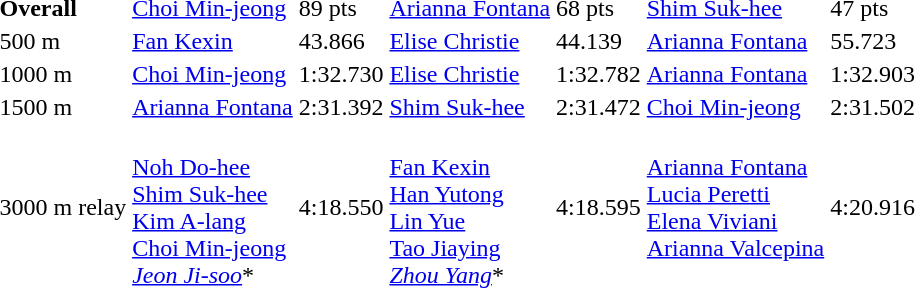<table>
<tr>
<td><strong>Overall</strong></td>
<td><a href='#'>Choi Min-jeong</a><br></td>
<td>89 pts</td>
<td><a href='#'>Arianna Fontana</a><br></td>
<td>68 pts</td>
<td><a href='#'>Shim Suk-hee</a><br></td>
<td>47 pts</td>
</tr>
<tr>
<td>500 m</td>
<td><a href='#'>Fan Kexin</a><br></td>
<td>43.866</td>
<td><a href='#'>Elise Christie</a><br></td>
<td>44.139</td>
<td><a href='#'>Arianna Fontana</a><br></td>
<td>55.723</td>
</tr>
<tr>
<td>1000 m</td>
<td><a href='#'>Choi Min-jeong</a><br></td>
<td>1:32.730</td>
<td><a href='#'>Elise Christie</a><br></td>
<td>1:32.782</td>
<td><a href='#'>Arianna Fontana</a><br></td>
<td>1:32.903</td>
</tr>
<tr>
<td>1500 m</td>
<td><a href='#'>Arianna Fontana</a><br></td>
<td>2:31.392</td>
<td><a href='#'>Shim Suk-hee</a><br></td>
<td>2:31.472</td>
<td><a href='#'>Choi Min-jeong</a><br></td>
<td>2:31.502</td>
</tr>
<tr>
<td>3000 m relay</td>
<td><br><a href='#'>Noh Do-hee</a><br><a href='#'>Shim Suk-hee</a><br><a href='#'>Kim A-lang</a><br><a href='#'>Choi Min-jeong</a><br><em><a href='#'>Jeon Ji-soo</a></em>*</td>
<td>4:18.550</td>
<td><br><a href='#'>Fan Kexin</a><br><a href='#'>Han Yutong</a><br><a href='#'>Lin Yue</a><br><a href='#'>Tao Jiaying</a><br><em><a href='#'>Zhou Yang</a></em>*</td>
<td>4:18.595</td>
<td valign=top><br><a href='#'>Arianna Fontana</a><br><a href='#'>Lucia Peretti</a><br><a href='#'>Elena Viviani</a><br><a href='#'>Arianna Valcepina</a></td>
<td>4:20.916</td>
</tr>
</table>
